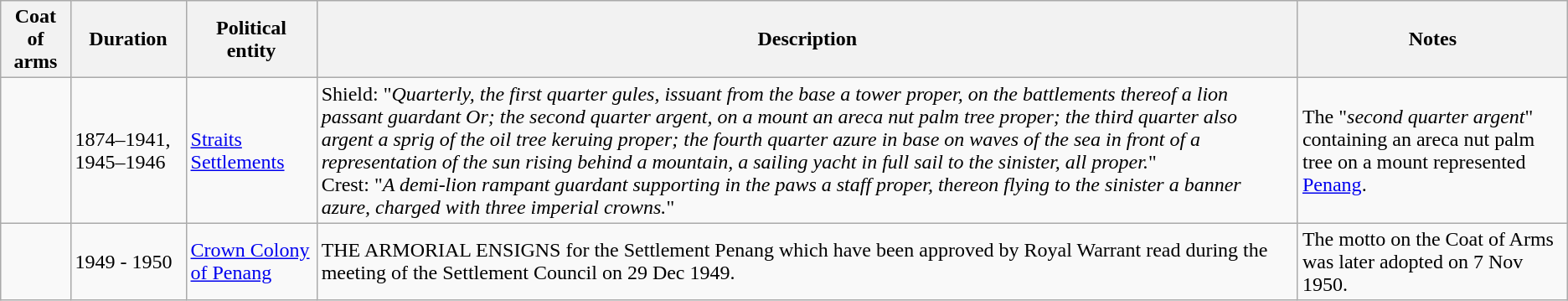<table class="wikitable">
<tr>
<th>Coat of arms</th>
<th>Duration</th>
<th>Political entity</th>
<th>Description</th>
<th>Notes</th>
</tr>
<tr>
<td></td>
<td>1874–1941, 1945–1946</td>
<td><a href='#'>Straits Settlements</a></td>
<td>Shield: "<em>Quarterly, the first quarter gules, issuant from the base a tower proper, on the battlements thereof a lion passant guardant Or; the second quarter argent, on a mount an areca nut palm tree proper; the third quarter also argent a sprig of the oil tree keruing proper; the fourth quarter azure in base on waves of the sea in front of a representation of the sun rising behind a mountain, a sailing yacht in full sail to the sinister, all proper.</em>"<br>Crest: "<em>A demi-lion rampant guardant supporting in the paws a staff proper, thereon flying to the sinister a banner azure, charged with three imperial crowns.</em>"</td>
<td>The "<em>second quarter argent</em>" containing an areca nut palm tree on a mount represented <a href='#'>Penang</a>.</td>
</tr>
<tr>
<td></td>
<td>1949 - 1950</td>
<td><a href='#'>Crown Colony of Penang</a></td>
<td>THE ARMORIAL ENSIGNS for the Settlement Penang which have been approved by Royal Warrant read during the meeting of the Settlement Council on 29 Dec 1949. </td>
<td>The motto on the Coat of Arms was later adopted on 7 Nov 1950. </td>
</tr>
</table>
